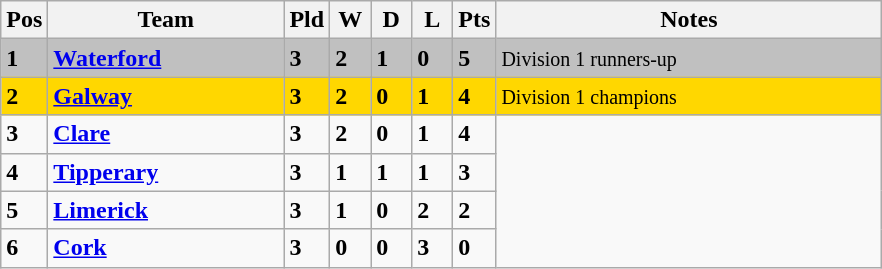<table class="wikitable" style="text-align: centre;">
<tr>
<th width=20>Pos</th>
<th width=150>Team</th>
<th width=20>Pld</th>
<th width=20>W</th>
<th width=20>D</th>
<th width=20>L</th>
<th width=20>Pts</th>
<th width=250>Notes</th>
</tr>
<tr style="background:silver;">
<td><strong>1</strong></td>
<td align=left><strong> <a href='#'>Waterford</a> </strong></td>
<td><strong>3</strong></td>
<td><strong>2</strong></td>
<td><strong>1</strong></td>
<td><strong>0</strong></td>
<td><strong>5</strong></td>
<td><small> Division 1 runners-up</small></td>
</tr>
<tr style="background:gold;">
<td><strong>2</strong></td>
<td align=left><strong> <a href='#'>Galway</a> </strong></td>
<td><strong>3</strong></td>
<td><strong>2</strong></td>
<td><strong>0</strong></td>
<td><strong>1</strong></td>
<td><strong>4</strong></td>
<td><small> Division 1 champions</small></td>
</tr>
<tr style>
<td><strong>3</strong></td>
<td align=left><strong> <a href='#'>Clare</a> </strong></td>
<td><strong>3</strong></td>
<td><strong>2</strong></td>
<td><strong>0</strong></td>
<td><strong>1</strong></td>
<td><strong>4</strong></td>
</tr>
<tr style>
<td><strong>4</strong></td>
<td align=left><strong> <a href='#'>Tipperary</a> </strong></td>
<td><strong>3</strong></td>
<td><strong>1</strong></td>
<td><strong>1</strong></td>
<td><strong>1</strong></td>
<td><strong>3</strong></td>
</tr>
<tr style>
<td><strong>5</strong></td>
<td align=left><strong> <a href='#'>Limerick</a> </strong></td>
<td><strong>3</strong></td>
<td><strong>1</strong></td>
<td><strong>0</strong></td>
<td><strong>2</strong></td>
<td><strong>2</strong></td>
</tr>
<tr style>
<td><strong>6</strong></td>
<td align=left><strong> <a href='#'>Cork</a> </strong></td>
<td><strong>3</strong></td>
<td><strong>0</strong></td>
<td><strong>0</strong></td>
<td><strong>3</strong></td>
<td><strong>0</strong></td>
</tr>
</table>
